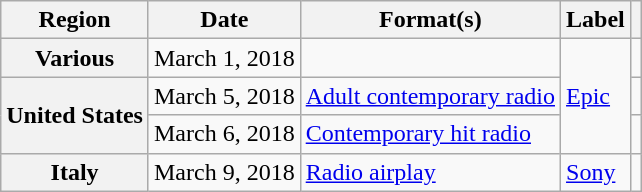<table class="wikitable plainrowheaders">
<tr>
<th>Region</th>
<th>Date</th>
<th>Format(s)</th>
<th>Label</th>
<th></th>
</tr>
<tr>
<th scope="row">Various</th>
<td>March 1, 2018</td>
<td></td>
<td rowspan="3"><a href='#'>Epic</a></td>
<td style="text-align:center;"></td>
</tr>
<tr>
<th scope="row" rowspan="2">United States</th>
<td>March 5, 2018</td>
<td><a href='#'>Adult contemporary radio</a></td>
<td style="text-align:center;"></td>
</tr>
<tr>
<td>March 6, 2018</td>
<td><a href='#'>Contemporary hit radio</a></td>
<td style="text-align:center;"></td>
</tr>
<tr>
<th scope="row">Italy</th>
<td>March 9, 2018</td>
<td><a href='#'>Radio airplay</a></td>
<td><a href='#'>Sony</a></td>
<td style="text-align:center;"></td>
</tr>
</table>
